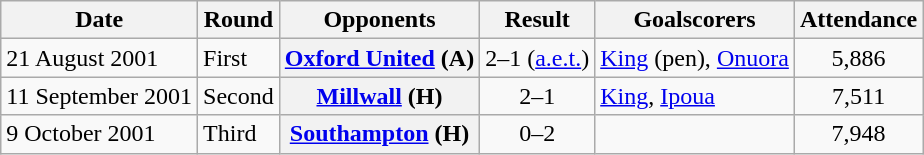<table class="wikitable plainrowheaders sortable">
<tr>
<th scope=col>Date</th>
<th scope=col>Round</th>
<th scope=col>Opponents</th>
<th scope=col>Result</th>
<th scope=col class=unsortable>Goalscorers</th>
<th scope=col>Attendance</th>
</tr>
<tr>
<td>21 August 2001</td>
<td>First</td>
<th scope=row><a href='#'>Oxford United</a> (A)</th>
<td align=center>2–1 (<a href='#'>a.e.t.</a>)</td>
<td><a href='#'>King</a> (pen), <a href='#'>Onuora</a></td>
<td align=center>5,886</td>
</tr>
<tr>
<td>11 September 2001</td>
<td>Second</td>
<th scope=row><a href='#'>Millwall</a> (H)</th>
<td align=center>2–1</td>
<td><a href='#'>King</a>, <a href='#'>Ipoua</a></td>
<td align=center>7,511</td>
</tr>
<tr>
<td>9 October 2001</td>
<td>Third</td>
<th scope=row><a href='#'>Southampton</a> (H)</th>
<td align=center>0–2</td>
<td></td>
<td align=center>7,948</td>
</tr>
</table>
